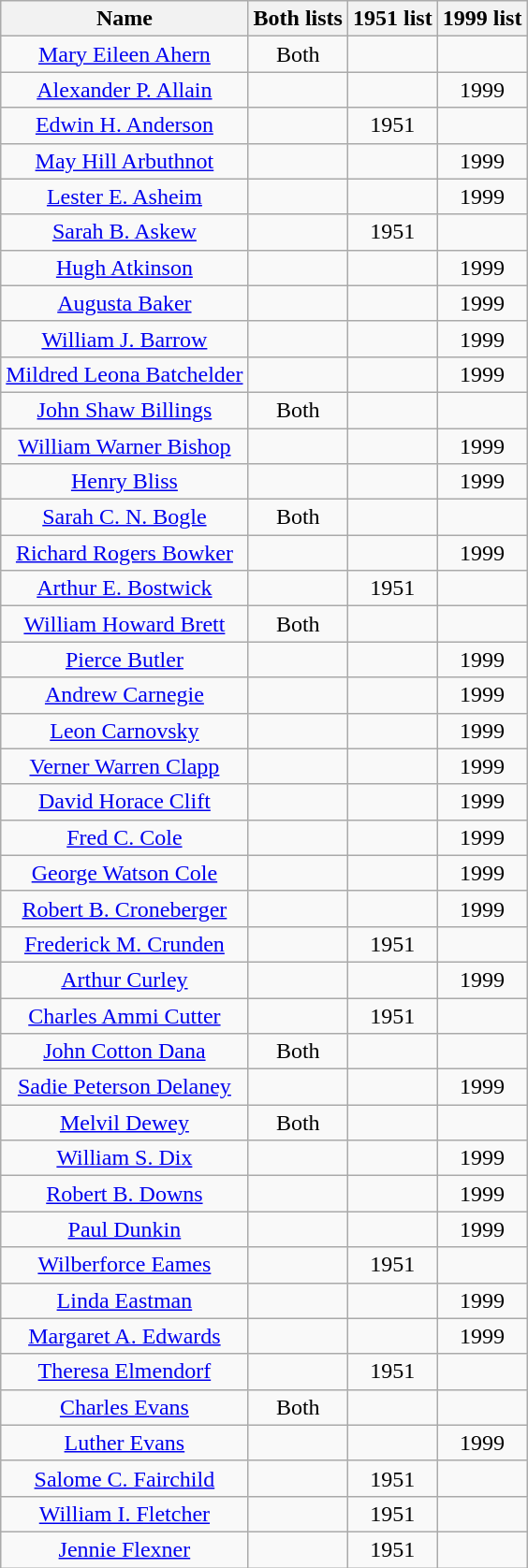<table class="wikitable" style="text-align: center;">
<tr>
<th>Name</th>
<th>Both lists</th>
<th>1951 list</th>
<th>1999 list</th>
</tr>
<tr>
<td><a href='#'>Mary Eileen Ahern</a></td>
<td>Both</td>
<td></td>
<td></td>
</tr>
<tr>
<td><a href='#'>Alexander P. Allain</a></td>
<td></td>
<td></td>
<td>1999</td>
</tr>
<tr>
<td><a href='#'>Edwin H. Anderson</a></td>
<td></td>
<td>1951</td>
<td></td>
</tr>
<tr>
<td><a href='#'>May Hill Arbuthnot</a></td>
<td></td>
<td></td>
<td>1999</td>
</tr>
<tr>
<td><a href='#'>Lester E. Asheim</a></td>
<td></td>
<td></td>
<td>1999</td>
</tr>
<tr>
<td><a href='#'>Sarah B. Askew</a></td>
<td></td>
<td>1951</td>
<td></td>
</tr>
<tr>
<td><a href='#'>Hugh Atkinson</a></td>
<td></td>
<td></td>
<td>1999</td>
</tr>
<tr>
<td><a href='#'>Augusta Baker</a></td>
<td></td>
<td></td>
<td>1999</td>
</tr>
<tr>
<td><a href='#'>William J. Barrow</a></td>
<td></td>
<td></td>
<td>1999</td>
</tr>
<tr>
<td><a href='#'>Mildred Leona Batchelder</a></td>
<td></td>
<td></td>
<td>1999</td>
</tr>
<tr>
<td><a href='#'>John Shaw Billings</a></td>
<td>Both</td>
<td></td>
<td></td>
</tr>
<tr>
<td><a href='#'>William Warner Bishop</a></td>
<td></td>
<td></td>
<td>1999</td>
</tr>
<tr>
<td><a href='#'>Henry Bliss</a></td>
<td></td>
<td></td>
<td>1999</td>
</tr>
<tr>
<td><a href='#'>Sarah C. N. Bogle</a></td>
<td>Both</td>
<td></td>
<td></td>
</tr>
<tr>
<td><a href='#'>Richard Rogers Bowker</a></td>
<td></td>
<td></td>
<td>1999</td>
</tr>
<tr>
<td><a href='#'>Arthur E. Bostwick</a></td>
<td></td>
<td>1951</td>
<td></td>
</tr>
<tr>
<td><a href='#'>William Howard Brett</a></td>
<td>Both</td>
<td></td>
<td></td>
</tr>
<tr>
<td><a href='#'>Pierce Butler</a></td>
<td></td>
<td></td>
<td>1999</td>
</tr>
<tr>
<td><a href='#'>Andrew Carnegie</a></td>
<td></td>
<td></td>
<td>1999</td>
</tr>
<tr>
<td><a href='#'>Leon Carnovsky</a></td>
<td></td>
<td></td>
<td>1999</td>
</tr>
<tr>
<td><a href='#'>Verner Warren Clapp</a></td>
<td></td>
<td></td>
<td>1999</td>
</tr>
<tr>
<td><a href='#'>David Horace Clift</a></td>
<td></td>
<td></td>
<td>1999</td>
</tr>
<tr>
<td><a href='#'>Fred C. Cole</a></td>
<td></td>
<td></td>
<td>1999</td>
</tr>
<tr>
<td><a href='#'>George Watson Cole</a></td>
<td></td>
<td></td>
<td>1999</td>
</tr>
<tr>
<td><a href='#'>Robert B. Croneberger</a></td>
<td></td>
<td></td>
<td>1999</td>
</tr>
<tr>
<td><a href='#'>Frederick M. Crunden</a></td>
<td></td>
<td>1951</td>
<td></td>
</tr>
<tr>
<td><a href='#'>Arthur Curley</a></td>
<td></td>
<td></td>
<td>1999</td>
</tr>
<tr>
<td><a href='#'>Charles Ammi Cutter</a></td>
<td></td>
<td>1951</td>
<td></td>
</tr>
<tr>
<td><a href='#'>John Cotton Dana</a></td>
<td>Both</td>
<td></td>
<td></td>
</tr>
<tr>
<td><a href='#'>Sadie Peterson Delaney</a></td>
<td></td>
<td></td>
<td>1999</td>
</tr>
<tr>
<td><a href='#'>Melvil Dewey</a></td>
<td>Both</td>
<td></td>
<td></td>
</tr>
<tr>
<td><a href='#'>William S. Dix</a></td>
<td></td>
<td></td>
<td>1999</td>
</tr>
<tr>
<td><a href='#'>Robert B. Downs</a></td>
<td></td>
<td></td>
<td>1999</td>
</tr>
<tr>
<td><a href='#'>Paul Dunkin</a></td>
<td></td>
<td></td>
<td>1999</td>
</tr>
<tr>
<td><a href='#'>Wilberforce Eames</a></td>
<td></td>
<td>1951</td>
<td></td>
</tr>
<tr>
<td><a href='#'>Linda Eastman</a></td>
<td></td>
<td></td>
<td>1999</td>
</tr>
<tr>
<td><a href='#'>Margaret A. Edwards</a></td>
<td></td>
<td></td>
<td>1999</td>
</tr>
<tr>
<td><a href='#'>Theresa Elmendorf</a></td>
<td></td>
<td>1951</td>
<td></td>
</tr>
<tr>
<td><a href='#'>Charles Evans</a></td>
<td>Both</td>
<td></td>
<td></td>
</tr>
<tr>
<td><a href='#'>Luther Evans</a></td>
<td></td>
<td></td>
<td>1999</td>
</tr>
<tr>
<td><a href='#'>Salome C. Fairchild</a></td>
<td></td>
<td>1951</td>
<td></td>
</tr>
<tr>
<td><a href='#'>William I. Fletcher</a></td>
<td></td>
<td>1951</td>
<td></td>
</tr>
<tr>
<td><a href='#'>Jennie Flexner</a></td>
<td></td>
<td>1951</td>
<td></td>
</tr>
</table>
